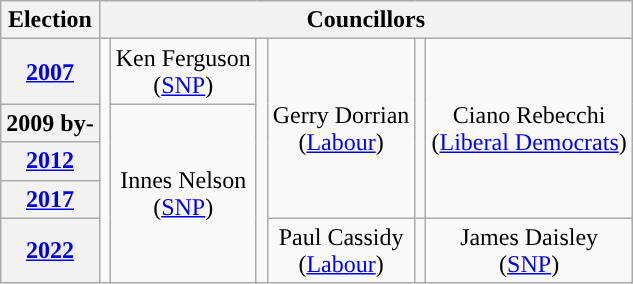<table class="wikitable" style="text-align:center">
<tr>
<th>Election</th>
<th colspan=8>Councillors</th>
</tr>
<tr>
<th><a href='#'>2007</a></th>
<td rowspan=5; style="background-color: "></td>
<td rowspan=1>Ken Ferguson<br>(<a href='#'>SNP</a>)</td>
<td rowspan=5; style="background-color: "></td>
<td rowspan=4>Gerry Dorrian<br>(<a href='#'>Labour</a>)</td>
<td rowspan=4; style="background-color: "></td>
<td rowspan=4>Ciano Rebecchi<br>(<a href='#'>Liberal Democrats</a>)</td>
</tr>
<tr>
<th>2009 by-</th>
<td rowspan=4>Innes Nelson<br>(<a href='#'>SNP</a>)</td>
</tr>
<tr>
<th><a href='#'>2012</a></th>
</tr>
<tr>
<th><a href='#'>2017</a></th>
</tr>
<tr>
<th><a href='#'>2022</a></th>
<td rowspan=1>Paul Cassidy<br>(<a href='#'>Labour</a>)</td>
<td rowspan=1; style="background-color: "></td>
<td rowspan=1>James Daisley<br>(<a href='#'>SNP</a>)</td>
</tr>
</table>
